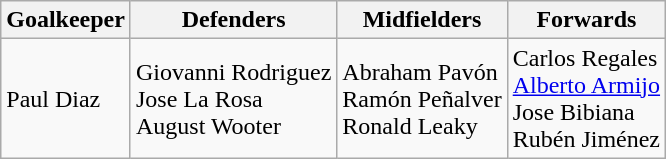<table class="wikitable">
<tr>
<th>Goalkeeper</th>
<th>Defenders</th>
<th>Midfielders</th>
<th>Forwards</th>
</tr>
<tr>
<td> Paul Diaz</td>
<td> Giovanni Rodriguez<br> Jose La Rosa<br> August Wooter</td>
<td> Abraham Pavón<br> Ramón Peñalver<br> Ronald Leaky</td>
<td> Carlos Regales<br> <a href='#'>Alberto Armijo</a><br> Jose Bibiana<br> Rubén Jiménez</td>
</tr>
</table>
